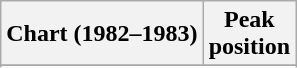<table class="wikitable sortable">
<tr>
<th>Chart (1982–1983)</th>
<th>Peak<br>position</th>
</tr>
<tr>
</tr>
<tr>
</tr>
</table>
